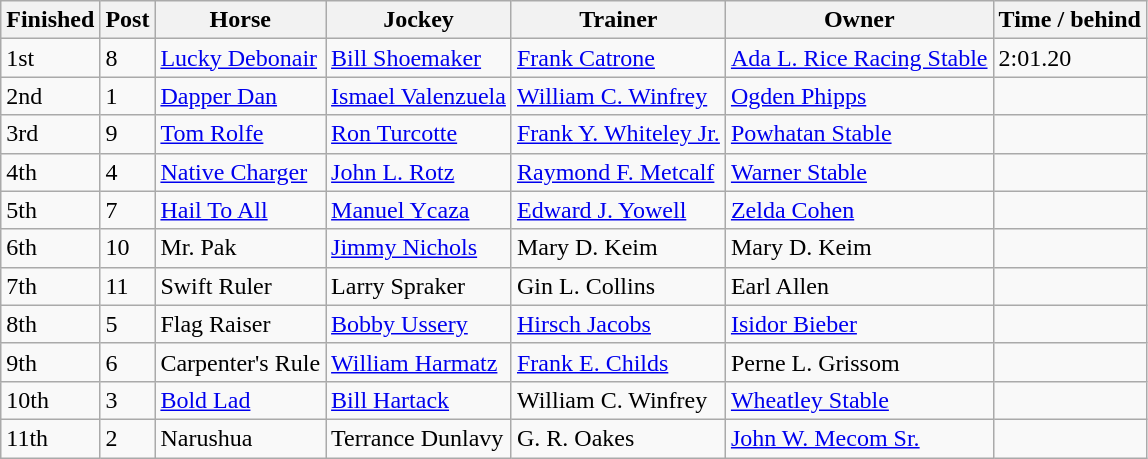<table class="wikitable">
<tr>
<th>Finished</th>
<th>Post</th>
<th>Horse</th>
<th>Jockey</th>
<th>Trainer</th>
<th>Owner</th>
<th>Time / behind</th>
</tr>
<tr>
<td>1st</td>
<td>8</td>
<td><a href='#'>Lucky Debonair</a></td>
<td><a href='#'>Bill Shoemaker</a></td>
<td><a href='#'>Frank Catrone</a></td>
<td><a href='#'>Ada L. Rice Racing Stable</a></td>
<td>2:01.20</td>
</tr>
<tr>
<td>2nd</td>
<td>1</td>
<td><a href='#'>Dapper Dan</a></td>
<td><a href='#'>Ismael Valenzuela</a></td>
<td><a href='#'>William C. Winfrey</a></td>
<td><a href='#'>Ogden Phipps</a></td>
<td></td>
</tr>
<tr>
<td>3rd</td>
<td>9</td>
<td><a href='#'>Tom Rolfe</a></td>
<td><a href='#'>Ron Turcotte</a></td>
<td><a href='#'>Frank Y. Whiteley Jr.</a></td>
<td><a href='#'>Powhatan Stable</a></td>
<td></td>
</tr>
<tr>
<td>4th</td>
<td>4</td>
<td><a href='#'>Native Charger</a></td>
<td><a href='#'>John L. Rotz</a></td>
<td><a href='#'>Raymond F. Metcalf</a></td>
<td><a href='#'>Warner Stable</a></td>
<td></td>
</tr>
<tr>
<td>5th</td>
<td>7</td>
<td><a href='#'>Hail To All</a></td>
<td><a href='#'>Manuel Ycaza</a></td>
<td><a href='#'>Edward J. Yowell</a></td>
<td><a href='#'>Zelda Cohen</a></td>
<td></td>
</tr>
<tr>
<td>6th</td>
<td>10</td>
<td>Mr. Pak</td>
<td><a href='#'>Jimmy Nichols</a></td>
<td>Mary D. Keim</td>
<td>Mary D. Keim</td>
<td></td>
</tr>
<tr>
<td>7th</td>
<td>11</td>
<td>Swift Ruler</td>
<td>Larry Spraker</td>
<td>Gin L. Collins</td>
<td>Earl Allen</td>
<td></td>
</tr>
<tr>
<td>8th</td>
<td>5</td>
<td>Flag Raiser</td>
<td><a href='#'>Bobby Ussery</a></td>
<td><a href='#'>Hirsch Jacobs</a></td>
<td><a href='#'>Isidor Bieber</a></td>
<td></td>
</tr>
<tr>
<td>9th</td>
<td>6</td>
<td>Carpenter's Rule</td>
<td><a href='#'>William Harmatz</a></td>
<td><a href='#'>Frank E. Childs</a></td>
<td>Perne L. Grissom</td>
<td></td>
</tr>
<tr>
<td>10th</td>
<td>3</td>
<td><a href='#'>Bold Lad</a></td>
<td><a href='#'>Bill Hartack</a></td>
<td>William C. Winfrey</td>
<td><a href='#'>Wheatley Stable</a></td>
<td></td>
</tr>
<tr>
<td>11th</td>
<td>2</td>
<td>Narushua</td>
<td>Terrance Dunlavy</td>
<td>G. R. Oakes</td>
<td><a href='#'>John W. Mecom Sr.</a></td>
<td></td>
</tr>
</table>
